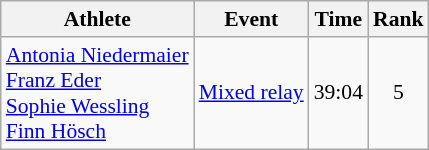<table class="wikitable" style="font-size:90%">
<tr>
<th>Athlete</th>
<th>Event</th>
<th>Time</th>
<th>Rank</th>
</tr>
<tr align=center>
<td align=left><a href='#'>Antonia Niedermaier</a><br><a href='#'>Franz Eder</a><br><a href='#'>Sophie Wessling</a><br><a href='#'>Finn Hösch</a></td>
<td align=left><a href='#'>Mixed relay</a></td>
<td>39:04</td>
<td>5</td>
</tr>
</table>
